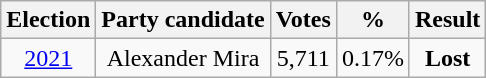<table class="wikitable" style="text-align:center">
<tr>
<th>Election</th>
<th>Party candidate</th>
<th>Votes</th>
<th>%</th>
<th>Result</th>
</tr>
<tr>
<td><a href='#'>2021</a></td>
<td>Alexander Mira</td>
<td>5,711</td>
<td>0.17%</td>
<td><strong>Lost</strong> </td>
</tr>
</table>
